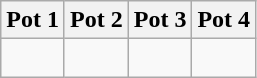<table class="wikitable">
<tr>
<th width="25%">Pot 1</th>
<th width="25%">Pot 2</th>
<th width="25%">Pot 3</th>
<th width="25%">Pot 4</th>
</tr>
<tr>
<td valign="top"><br></td>
<td valign="top"><br></td>
<td valign="top"><br></td>
<td valign="top"><br></td>
</tr>
</table>
